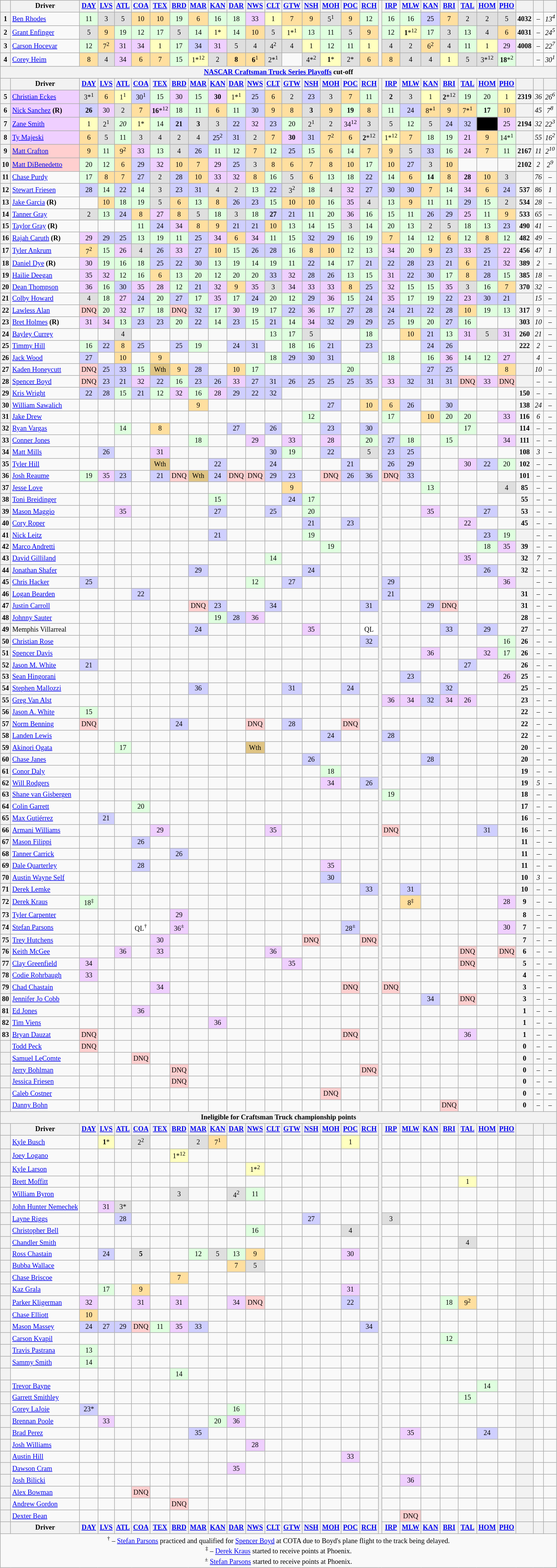<table class="wikitable" style="font-size:77%; text-align:center">
<tr style="vertical-align:top">
<th style="vertical-align:middle"></th>
<th style="vertical-align:middle">Driver</th>
<th><a href='#'>DAY</a></th>
<th><a href='#'>LVS</a></th>
<th><a href='#'>ATL</a></th>
<th><a href='#'>COA</a></th>
<th><a href='#'>TEX</a></th>
<th><a href='#'>BRD</a></th>
<th><a href='#'>MAR</a></th>
<th><a href='#'>KAN</a></th>
<th><a href='#'>DAR</a></th>
<th><a href='#'>NWS</a></th>
<th><a href='#'>CLT</a></th>
<th><a href='#'>GTW</a></th>
<th><a href='#'>NSH</a></th>
<th><a href='#'>MOH</a></th>
<th><a href='#'>POC</a></th>
<th><a href='#'>RCH</a></th>
<th rowspan=5></th>
<th><a href='#'>IRP</a></th>
<th><a href='#'>MLW</a></th>
<th><a href='#'>KAN</a></th>
<th><a href='#'>BRI</a></th>
<th><a href='#'>TAL</a></th>
<th><a href='#'>HOM</a></th>
<th><a href='#'>PHO</a></th>
<th style="vertical-align:middle"></th>
<th style="vertical-align:middle"></th>
<th style="vertical-align:middle"></th>
</tr>
<tr>
<th>1</th>
<td style="text-align:left"><a href='#'>Ben Rhodes</a></td>
<td style="background:#DFFFDF;">11</td>
<td style="background:#DFDFDF;">3</td>
<td style="background:#DFDFDF;">5</td>
<td style="background:#FFDF9F;">10</td>
<td style="background:#FFDF9F;">10</td>
<td style="background:#DFFFDF;">19</td>
<td style="background:#FFDF9F;">6</td>
<td style="background:#DFFFDF;">16</td>
<td style="background:#DFFFDF;">18</td>
<td style="background:#EFCFFF;">33</td>
<td style="background:#FFFFBF;">1</td>
<td style="background:#FFDF9F;">7</td>
<td style="background:#FFDF9F;">9</td>
<td style="background:#DFDFDF;">5<sup>1</sup></td>
<td style="background:#FFDF9F;">9</td>
<td style="background:#DFFFDF;">12</td>
<td style="background:#DFFFDF;">16</td>
<td style="background:#DFFFDF;">16</td>
<td style="background:#CFCFFF;">25</td>
<td style="background:#FFDF9F;">7</td>
<td style="background:#DFDFDF;">2</td>
<td style="background:#DFDFDF;">2</td>
<td style="background:#DFDFDF;">5</td>
<th>4032</th>
<td><em>–</em></td>
<td><em>13<sup>4</sup></em></td>
</tr>
<tr>
<th>2</th>
<td style="text-align:left"><a href='#'>Grant Enfinger</a></td>
<td style="background:#DFDFDF;">5</td>
<td style="background:#FFDF9F;">9</td>
<td style="background:#DFFFDF;">19</td>
<td style="background:#DFFFDF;">12</td>
<td style="background:#DFFFDF;">17</td>
<td style="background:#DFDFDF;">5</td>
<td style="background:#DFFFDF;">14</td>
<td style="background:#FFFFBF;">1*</td>
<td style="background:#DFFFDF;">14</td>
<td style="background:#FFDF9F;">10</td>
<td style="background:#DFDFDF;">5</td>
<td style="background:#FFFFBF;">1*<sup>1</sup></td>
<td style="background:#DFFFDF;">13</td>
<td style="background:#DFFFDF;">11</td>
<td style="background:#DFDFDF;">5</td>
<td style="background:#FFDF9F;">9</td>
<td style="background:#DFFFDF;">12</td>
<td style="background:#FFFFBF;"><strong>1</strong>*<sup>12</sup></td>
<td style="background:#DFFFDF;">17</td>
<td style="background:#DFDFDF;">3</td>
<td style="background:#DFFFDF;">13</td>
<td style="background:#DFDFDF;">4</td>
<td style="background:#FFDF9F;">6</td>
<th>4031</th>
<td><em>–</em></td>
<td><em>24<sup>5</sup></em></td>
</tr>
<tr>
<th>3</th>
<td style="text-align:left"><a href='#'>Carson Hocevar</a></td>
<td style="background:#DFFFDF;">12</td>
<td style="background:#FFDF9F;">7<sup>2</sup></td>
<td style="background:#EFCFFF;">31</td>
<td style="background:#EFCFFF;">34</td>
<td style="background:#FFFFBF;">1</td>
<td style="background:#DFFFDF;">17</td>
<td style="background:#CFCFFF;">34</td>
<td style="background:#EFCFFF;">31</td>
<td style="background:#DFDFDF;">5</td>
<td style="background:#DFDFDF;">4</td>
<td style="background:#DFDFDF;">4<sup>2</sup></td>
<td style="background:#DFDFDF;">4</td>
<td style="background:#FFFFBF;">1</td>
<td style="background:#DFFFDF;">12</td>
<td style="background:#DFFFDF;">11</td>
<td style="background:#FFFFBF;">1</td>
<td style="background:#DFDFDF;">4</td>
<td style="background:#DFDFDF;">2</td>
<td style="background:#FFDF9F;">6<sup>2</sup></td>
<td style="background:#DFDFDF;">4</td>
<td style="background:#DFFFDF;">11</td>
<td style="background:#FFFFBF;">1</td>
<td style="background:#EFCFFF;">29</td>
<th>4008</th>
<td><em>–</em></td>
<td><em>22<sup>7</sup></em></td>
</tr>
<tr>
<th>4</th>
<td style="text-align:left"><a href='#'>Corey Heim</a></td>
<td style="background:#FFDF9F;">8</td>
<td style="background:#DFDFDF;">4</td>
<td style="background:#EFCFFF;">34</td>
<td style="background:#FFDF9F;">6</td>
<td style="background:#FFDF9F;">7</td>
<td style="background:#DFFFDF;">15</td>
<td style="background:#FFFFBF;">1*<sup>12</sup></td>
<td style="background:#DFDFDF;">2</td>
<td style="background:#FFDF9F;"><strong>8</strong></td>
<td style="background:#FFDF9F;"><strong>6</strong><sup>1</sup></td>
<td style="background:#DFDFDF;">2*<sup>1</sup></td>
<td></td>
<td style="background:#DFDFDF;">4*<sup>2</sup></td>
<td style="background:#FFFFBF;"><strong>1</strong>*</td>
<td style="background:#DFDFDF;">2*</td>
<td style="background:#FFDF9F;">6</td>
<td style="background:#FFDF9F;">8</td>
<td style="background:#DFDFDF;">4</td>
<td style="background:#DFDFDF;">4</td>
<td style="background:#FFFFBF;">1</td>
<td style="background:#DFDFDF;">5</td>
<td style="background:#DFDFDF;">3*<sup>12</sup></td>
<td style="background:#DFFFDF;"><strong>18</strong>*<sup>2</sup></td>
<th></th>
<td><em>–</em></td>
<td><em>30<sup>1</sup></em></td>
</tr>
<tr>
<th colspan="30"><a href='#'>NASCAR Craftsman Truck Series Playoffs</a> cut-off</th>
</tr>
<tr>
<th style="vertical-align:middle"></th>
<th style="vertical-align:middle">Driver</th>
<th><a href='#'>DAY</a></th>
<th><a href='#'>LVS</a></th>
<th><a href='#'>ATL</a></th>
<th><a href='#'>COA</a></th>
<th><a href='#'>TEX</a></th>
<th><a href='#'>BRD</a></th>
<th><a href='#'>MAR</a></th>
<th><a href='#'>KAN</a></th>
<th><a href='#'>DAR</a></th>
<th><a href='#'>NWS</a></th>
<th><a href='#'>CLT</a></th>
<th><a href='#'>GTW</a></th>
<th><a href='#'>NSH</a></th>
<th><a href='#'>MOH</a></th>
<th><a href='#'>POC</a></th>
<th><a href='#'>RCH</a></th>
<th rowspan=86></th>
<th><a href='#'>IRP</a></th>
<th><a href='#'>MLW</a></th>
<th><a href='#'>KAN</a></th>
<th><a href='#'>BRI</a></th>
<th><a href='#'>TAL</a></th>
<th><a href='#'>HOM</a></th>
<th><a href='#'>PHO</a></th>
<th style="vertical-align:middle"></th>
<th style="vertical-align:middle"></th>
<th style="vertical-align:middle"></th>
</tr>
<tr>
<th>5</th>
<td style="background:#efcfff" align="left"><a href='#'>Christian Eckes</a></td>
<td style="background:#DFDFDF;">3*<sup>1</sup></td>
<td style="background:#FFDF9F;">6</td>
<td style="background:#FFFFBF;">1<sup>1</sup></td>
<td style="background:#CFCFFF;">30<sup>1</sup></td>
<td style="background:#DFFFDF;">15</td>
<td style="background:#EFCFFF;">30</td>
<td style="background:#DFFFDF;">15</td>
<td style="background:#EFCFFF;"><strong>30</strong></td>
<td style="background:#FFFFBF;">1*<sup>1</sup></td>
<td style="background:#CFCFFF;">25</td>
<td style="background:#FFDF9F;">6</td>
<td style="background:#DFDFDF;">2</td>
<td style="background:#CFCFFF;">23</td>
<td style="background:#DFDFDF;">3</td>
<td style="background:#FFDF9F;">7</td>
<td style="background:#DFFFDF;">11</td>
<td style="background:#DFDFDF;"><strong>2</strong></td>
<td style="background:#DFDFDF;">3</td>
<td style="background:#FFFFBF;">1</td>
<td style="background:#DFDFDF;"><strong>2</strong>*<sup>12</sup></td>
<td style="background:#DFFFDF;">19</td>
<td style="background:#DFFFDF;">20</td>
<td style="background:#FFFFBF;">1</td>
<th>2319</th>
<td><em>36</em></td>
<td><em>26<sup>6</sup></em></td>
</tr>
<tr>
<th>6</th>
<td style="background:#efcfff" align="left"><a href='#'>Nick Sanchez</a> <strong>(R)</strong></td>
<td style="background:#CFCFFF;"><strong>26</strong></td>
<td style="background:#EFCFFF;">30</td>
<td style="background:#DFDFDF;">2</td>
<td style="background:#FFDF9F;">7</td>
<td style="background:#EFCFFF;"><strong>16</strong>*<sup>12</sup></td>
<td style="background:#DFFFDF;">18</td>
<td style="background:#DFFFDF;">11</td>
<td style="background:#FFDF9F;">6</td>
<td style="background:#DFFFDF;">11</td>
<td style="background:#CFCFFF;">30</td>
<td style="background:#FFDF9F;">9</td>
<td style="background:#FFDF9F;">8</td>
<td style="background:#DFDFDF;"><strong>3</strong></td>
<td style="background:#FFDF9F;">9</td>
<td style="background:#DFFFDF;"><strong>19</strong></td>
<td style="background:#FFDF9F;">8</td>
<td style="background:#DFFFDF;">11</td>
<td style="background:#CFCFFF;">24</td>
<td style="background:#FFDF9F;">8*<sup>1</sup></td>
<td style="background:#FFDF9F;">9</td>
<td style="background:#FFDF9F;">7*<sup>1</sup></td>
<td style="background:#DFFFDF;"><strong>17</strong></td>
<td style="background:#FFDF9F;">10</td>
<th></th>
<td><em>45</em></td>
<td><em>7<sup>8</sup></em></td>
</tr>
<tr>
<th>7</th>
<td style="background:#efcfff" align="left"><a href='#'>Zane Smith</a></td>
<td style="background:#FFFFBF;">1</td>
<td style="background:#DFDFDF;">2<sup>1</sup></td>
<td style="background:#DFFFDF;"><em>20</em></td>
<td style="background:#FFFFBF;">1*</td>
<td style="background:#DFFFDF;">14</td>
<td style="background:#CFCFFF;"><strong>21</strong></td>
<td style="background:#DFDFDF;"><strong>3</strong></td>
<td style="background:#DFDFDF;">3</td>
<td style="background:#CFCFFF;">22</td>
<td style="background:#EFCFFF;">32</td>
<td style="background:#CFCFFF;">23</td>
<td style="background:#DFFFDF;">20</td>
<td style="background:#DFDFDF;">2<sup>1</sup></td>
<td style="background:#DFDFDF;">2</td>
<td style="background:#EFCFFF;">34<sup>12</sup></td>
<td style="background:#DFDFDF;">3</td>
<td style="background:#DFDFDF;">5</td>
<td style="background:#DFFFDF;">12</td>
<td style="background:#DFDFDF;">5</td>
<td style="background:#CFCFFF;">24</td>
<td style="background:#CFCFFF;">32</td>
<td style="background:#000000; color:white;"></td>
<td style="background:#EFCFFF;">25</td>
<th>2194</th>
<td><em>32</em></td>
<td><em>22<sup>3</sup></em></td>
</tr>
<tr>
<th>8</th>
<td style="background:#efcfff" align="left"><a href='#'>Ty Majeski</a></td>
<td style="background:#FFDF9F;">6</td>
<td style="background:#DFDFDF;">5</td>
<td style="background:#DFFFDF;">11</td>
<td style="background:#DFDFDF;">3</td>
<td style="background:#DFDFDF;">4</td>
<td style="background:#DFDFDF;">2</td>
<td style="background:#DFDFDF;">4</td>
<td style="background:#CFCFFF;">25<sup>2</sup></td>
<td style="background:#CFCFFF;">31</td>
<td style="background:#DFDFDF;">2</td>
<td style="background:#FFDF9F;">7</td>
<td style="background:#EFCFFF;"><strong>30</strong></td>
<td style="background:#CFCFFF;">31</td>
<td style="background:#FFDF9F;">7<sup>2</sup></td>
<td style="background:#FFDF9F;">6</td>
<td style="background:#DFDFDF;"><strong>2</strong>*<sup>12</sup></td>
<td style="background:#FFFFBF;">1*<sup>12</sup></td>
<td style="background:#FFDF9F;">7</td>
<td style="background:#DFFFDF;">18</td>
<td style="background:#DFFFDF;">19</td>
<td style="background:#EFCFFF;">21</td>
<td style="background:#FFDF9F;">9</td>
<td style="background:#DFFFDF;">14*<sup>1</sup></td>
<th></th>
<td><em>55</em></td>
<td><em>16<sup>2</sup></em></td>
</tr>
<tr>
<th>9</th>
<td style="background:#ffcfcf" align="left"><a href='#'>Matt Crafton</a></td>
<td style="background:#FFDF9F;">9</td>
<td style="background:#DFFFDF;">11</td>
<td style="background:#FFDF9F;">9<sup>2</sup></td>
<td style="background:#EFCFFF;">33</td>
<td style="background:#DFFFDF;">13</td>
<td style="background:#DFDFDF;">4</td>
<td style="background:#CFCFFF;">26</td>
<td style="background:#DFFFDF;">11</td>
<td style="background:#DFFFDF;">12</td>
<td style="background:#FFDF9F;">7</td>
<td style="background:#DFFFDF;">12</td>
<td style="background:#CFCFFF;">25</td>
<td style="background:#DFFFDF;">15</td>
<td style="background:#FFDF9F;">6</td>
<td style="background:#DFFFDF;">14</td>
<td style="background:#FFDF9F;">7</td>
<td style="background:#FFDF9F;">9</td>
<td style="background:#DFDFDF;">5</td>
<td style="background:#CFCFFF;">33</td>
<td style="background:#DFFFDF;">16</td>
<td style="background:#EFCFFF;">24</td>
<td style="background:#FFDF9F;">7</td>
<td style="background:#DFFFDF;">11</td>
<th>2167</th>
<td><em>11</em></td>
<td><em>2<sup>10</sup></em></td>
</tr>
<tr>
<th>10</th>
<td style="background:#ffcfcf" align="left" nowrap><a href='#'>Matt DiBenedetto</a></td>
<td style="background:#DFFFDF;">20</td>
<td style="background:#DFFFDF;">12</td>
<td style="background:#FFDF9F;">6</td>
<td style="background:#CFCFFF;">29</td>
<td style="background:#EFCFFF;">32</td>
<td style="background:#FFDF9F;">10</td>
<td style="background:#FFDF9F;">7</td>
<td style="background:#EFCFFF;">29</td>
<td style="background:#CFCFFF;">25</td>
<td style="background:#DFDFDF;">3</td>
<td style="background:#FFDF9F;">8</td>
<td style="background:#FFDF9F;">6</td>
<td style="background:#FFDF9F;">7</td>
<td style="background:#FFDF9F;">8</td>
<td style="background:#FFDF9F;">10</td>
<td style="background:#DFFFDF;">17</td>
<td style="background:#FFDF9F;">10</td>
<td style="background:#CFCFFF;">27</td>
<td style="background:#DFDFDF;">3</td>
<td style="background:#FFDF9F;">10</td>
<td></td>
<td></td>
<td></td>
<th>2102</th>
<td><em>2</em></td>
<td><em>2<sup>9</sup></em></td>
</tr>
<tr>
<th>11</th>
<td style="text-align:left"><a href='#'>Chase Purdy</a></td>
<td style="background:#DFFFDF;">17</td>
<td style="background:#FFDF9F;">8</td>
<td style="background:#FFDF9F;">7</td>
<td style="background:#CFCFFF;">27</td>
<td style="background:#DFDFDF;">2</td>
<td style="background:#CFCFFF;">28</td>
<td style="background:#FFDF9F;">10</td>
<td style="background:#EFCFFF;">33</td>
<td style="background:#EFCFFF;">32</td>
<td style="background:#FFDF9F;">8</td>
<td style="background:#DFFFDF;">16</td>
<td style="background:#DFDFDF;">5</td>
<td style="background:#FFDF9F;">6</td>
<td style="background:#DFFFDF;">13</td>
<td style="background:#DFFFDF;">18</td>
<td style="background:#CFCFFF;">22</td>
<td style="background:#DFFFDF;">14</td>
<td style="background:#FFDF9F;">6</td>
<td style="background:#DFFFDF;"><strong>14</strong></td>
<td style="background:#FFDF9F;">8</td>
<td style="background:#EFCFFF;"><strong>28</strong></td>
<td style="background:#FFDF9F;">10</td>
<td style="background:#DFDFDF;">3</td>
<th></th>
<td><em>76</em></td>
<td><em>–</em></td>
</tr>
<tr>
<th>12</th>
<td style="text-align:left"><a href='#'>Stewart Friesen</a></td>
<td style="background:#CFCFFF;">28</td>
<td style="background:#DFFFDF;">14</td>
<td style="background:#CFCFFF;">22</td>
<td style="background:#DFFFDF;">14</td>
<td style="background:#DFDFDF;">3</td>
<td style="background:#CFCFFF;">23</td>
<td style="background:#CFCFFF;">31</td>
<td style="background:#DFDFDF;">4</td>
<td style="background:#DFDFDF;">2</td>
<td style="background:#DFFFDF;">13</td>
<td style="background:#CFCFFF;">22</td>
<td style="background:#DFDFDF;">3<sup>2</sup></td>
<td style="background:#DFFFDF;">18</td>
<td style="background:#DFDFDF;">4</td>
<td style="background:#EFCFFF;">32</td>
<td style="background:#CFCFFF;">27</td>
<td style="background:#CFCFFF;">30</td>
<td style="background:#CFCFFF;">30</td>
<td style="background:#FFDF9F;">7</td>
<td style="background:#DFFFDF;">14</td>
<td style="background:#EFCFFF;">34</td>
<td style="background:#FFDF9F;">6</td>
<td style="background:#CFCFFF;">24</td>
<th>537</th>
<td><em>86</em></td>
<td><em>1</em></td>
</tr>
<tr>
<th>13</th>
<td style="text-align:left"><a href='#'>Jake Garcia</a> <strong>(R)</strong></td>
<td></td>
<td style="background:#FFDF9F;">10</td>
<td style="background:#DFFFDF;">18</td>
<td style="background:#DFFFDF;">19</td>
<td style="background:#DFDFDF;">5</td>
<td style="background:#FFDF9F;">6</td>
<td style="background:#DFFFDF;">13</td>
<td style="background:#FFDF9F;">8</td>
<td style="background:#CFCFFF;">26</td>
<td style="background:#CFCFFF;">23</td>
<td style="background:#DFFFDF;">15</td>
<td style="background:#FFDF9F;">10</td>
<td style="background:#FFDF9F;">10</td>
<td style="background:#DFFFDF;">16</td>
<td style="background:#EFCFFF;">35</td>
<td style="background:#DFDFDF;">4</td>
<td style="background:#DFFFDF;">13</td>
<td style="background:#FFDF9F;">9</td>
<td style="background:#DFFFDF;">11</td>
<td style="background:#DFFFDF;">11</td>
<td style="background:#CFCFFF;">29</td>
<td style="background:#DFFFDF;">15</td>
<td style="background:#DFDFDF;">2</td>
<th>534</th>
<td><em>28</em></td>
<td><em>–</em></td>
</tr>
<tr>
<th>14</th>
<td style="text-align:left"><a href='#'>Tanner Gray</a></td>
<td style="background:#DFDFDF;">2</td>
<td style="background:#DFFFDF;">13</td>
<td style="background:#CFCFFF;">24</td>
<td style="background:#FFDF9F;">8</td>
<td style="background:#EFCFFF;">27</td>
<td style="background:#FFDF9F;">8</td>
<td style="background:#DFDFDF;">5</td>
<td style="background:#DFFFDF;">18</td>
<td style="background:#DFDFDF;">3</td>
<td style="background:#DFFFDF;">18</td>
<td style="background:#CFCFFF;"><strong>27</strong></td>
<td style="background:#CFCFFF;">21</td>
<td style="background:#DFFFDF;">11</td>
<td style="background:#DFFFDF;">20</td>
<td style="background:#EFCFFF;">36</td>
<td style="background:#DFFFDF;">16</td>
<td style="background:#DFFFDF;">15</td>
<td style="background:#DFFFDF;">11</td>
<td style="background:#CFCFFF;">26</td>
<td style="background:#CFCFFF;">29</td>
<td style="background:#EFCFFF;">25</td>
<td style="background:#DFFFDF;">11</td>
<td style="background:#FFDF9F;">9</td>
<th>533</th>
<td><em>65</em></td>
<td><em>–</em></td>
</tr>
<tr>
<th>15</th>
<td style="text-align:left"><a href='#'>Taylor Gray</a> <strong>(R)</strong></td>
<td></td>
<td></td>
<td></td>
<td style="background:#DFFFDF;">11</td>
<td style="background:#CFCFFF;">24</td>
<td style="background:#EFCFFF;">34</td>
<td style="background:#FFDF9F;">8</td>
<td style="background:#FFDF9F;">9</td>
<td style="background:#CFCFFF;">21</td>
<td style="background:#CFCFFF;">21</td>
<td style="background:#FFDF9F;">10</td>
<td style="background:#DFFFDF;">13</td>
<td style="background:#DFFFDF;">14</td>
<td style="background:#DFFFDF;">15</td>
<td style="background:#DFDFDF;">3</td>
<td style="background:#DFFFDF;">14</td>
<td style="background:#DFFFDF;">20</td>
<td style="background:#DFFFDF;">13</td>
<td style="background:#DFDFDF;">2</td>
<td style="background:#DFDFDF;">5</td>
<td style="background:#DFFFDF;">18</td>
<td style="background:#DFFFDF;">13</td>
<td style="background:#CFCFFF;">23</td>
<th>490</th>
<td><em>41</em></td>
<td><em>–</em></td>
</tr>
<tr>
<th>16</th>
<td style="text-align:left"><a href='#'>Rajah Caruth</a> <strong>(R)</strong></td>
<td style="background:#EFCFFF;">29</td>
<td style="background:#CFCFFF;">29</td>
<td style="background:#CFCFFF;">25</td>
<td style="background:#DFFFDF;">13</td>
<td style="background:#DFFFDF;">19</td>
<td style="background:#DFFFDF;">11</td>
<td style="background:#CFCFFF;">25</td>
<td style="background:#EFCFFF;">34</td>
<td style="background:#FFDF9F;">6</td>
<td style="background:#EFCFFF;">34</td>
<td style="background:#DFFFDF;">11</td>
<td style="background:#DFFFDF;">15</td>
<td style="background:#CFCFFF;">32</td>
<td style="background:#CFCFFF;">29</td>
<td style="background:#DFFFDF;">16</td>
<td style="background:#DFFFDF;">19</td>
<td style="background:#FFDF9F;">7</td>
<td style="background:#DFFFDF;">14</td>
<td style="background:#DFFFDF;">12</td>
<td style="background:#FFDF9F;">6</td>
<td style="background:#DFFFDF;">12</td>
<td style="background:#FFDF9F;">8</td>
<td style="background:#DFFFDF;">12</td>
<th>482</th>
<td><em>49</em></td>
<td><em>–</em></td>
</tr>
<tr>
<th>17</th>
<td style="text-align:left"><a href='#'>Tyler Ankrum</a></td>
<td style="background:#FFDF9F;">7<sup>2</sup></td>
<td style="background:#DFFFDF;">15</td>
<td style="background:#EFCFFF;">26</td>
<td style="background:#DFDFDF;">4</td>
<td style="background:#CFCFFF;">26</td>
<td style="background:#EFCFFF;">33</td>
<td style="background:#CFCFFF;">27</td>
<td style="background:#FFDF9F;">10</td>
<td style="background:#DFFFDF;">15</td>
<td style="background:#CFCFFF;">26</td>
<td style="background:#CFCFFF;">28</td>
<td style="background:#DFFFDF;">16</td>
<td style="background:#FFDF9F;">8</td>
<td style="background:#FFDF9F;">10</td>
<td style="background:#DFFFDF;">12</td>
<td style="background:#DFFFDF;">13</td>
<td style="background:#EFCFFF;">34</td>
<td style="background:#DFFFDF;">20</td>
<td style="background:#FFDF9F;">9</td>
<td style="background:#CFCFFF;">23</td>
<td style="background:#EFCFFF;">33</td>
<td style="background:#CFCFFF;">25</td>
<td style="background:#EFCFFF;">22</td>
<th>456</th>
<td><em>47</em></td>
<td><em>1</em></td>
</tr>
<tr>
<th>18</th>
<td style="text-align:left"><a href='#'>Daniel Dye</a> <strong>(R)</strong></td>
<td style="background:#EFCFFF;">30</td>
<td style="background:#DFFFDF;">19</td>
<td style="background:#DFFFDF;">16</td>
<td style="background:#DFFFDF;">18</td>
<td style="background:#CFCFFF;">25</td>
<td style="background:#CFCFFF;">22</td>
<td style="background:#CFCFFF;">30</td>
<td style="background:#DFFFDF;">13</td>
<td style="background:#DFFFDF;">19</td>
<td style="background:#DFFFDF;">14</td>
<td style="background:#DFFFDF;">19</td>
<td style="background:#DFFFDF;">11</td>
<td style="background:#CFCFFF;">22</td>
<td style="background:#DFFFDF;">14</td>
<td style="background:#DFFFDF;">17</td>
<td style="background:#CFCFFF;">21</td>
<td style="background:#CFCFFF;">22</td>
<td style="background:#CFCFFF;">28</td>
<td style="background:#CFCFFF;">23</td>
<td style="background:#CFCFFF;">21</td>
<td style="background:#FFDF9F;">6</td>
<td style="background:#CFCFFF;">21</td>
<td style="background:#EFCFFF;">32</td>
<th>389</th>
<td><em>2</em></td>
<td><em>–</em></td>
</tr>
<tr>
<th>19</th>
<td style="text-align:left"><a href='#'>Hailie Deegan</a></td>
<td style="background:#EFCFFF;">35</td>
<td style="background:#EFCFFF;">32</td>
<td style="background:#DFFFDF;">12</td>
<td style="background:#DFFFDF;">16</td>
<td style="background:#FFDF9F;">6</td>
<td style="background:#DFFFDF;">13</td>
<td style="background:#DFFFDF;">20</td>
<td style="background:#DFFFDF;">12</td>
<td style="background:#DFFFDF;">20</td>
<td style="background:#DFFFDF;">20</td>
<td style="background:#CFCFFF;">33</td>
<td style="background:#EFCFFF;">32</td>
<td style="background:#CFCFFF;">28</td>
<td style="background:#CFCFFF;">26</td>
<td style="background:#DFFFDF;">13</td>
<td style="background:#DFFFDF;">15</td>
<td style="background:#EFCFFF;">31</td>
<td style="background:#CFCFFF;">22</td>
<td style="background:#CFCFFF;">30</td>
<td style="background:#DFFFDF;">17</td>
<td style="background:#FFDF9F;">8</td>
<td style="background:#CFCFFF;">28</td>
<td style="background:#DFFFDF;">15</td>
<th>385</th>
<td><em>18</em></td>
<td><em>–</em></td>
</tr>
<tr>
<th>20</th>
<td style="text-align:left"><a href='#'>Dean Thompson</a></td>
<td style="background:#EFCFFF;">36</td>
<td style="background:#DFFFDF;">16</td>
<td style="background:#CFCFFF;">30</td>
<td style="background:#EFCFFF;">35</td>
<td style="background:#EFCFFF;">28</td>
<td style="background:#DFFFDF;">12</td>
<td style="background:#CFCFFF;">21</td>
<td style="background:#EFCFFF;">32</td>
<td style="background:#FFDF9F;">9</td>
<td style="background:#EFCFFF;">35</td>
<td style="background:#DFDFDF;">3</td>
<td style="background:#EFCFFF;">34</td>
<td style="background:#EFCFFF;">33</td>
<td style="background:#EFCFFF;">33</td>
<td style="background:#FFDF9F;">8</td>
<td style="background:#CFCFFF;">25</td>
<td style="background:#EFCFFF;">32</td>
<td style="background:#DFFFDF;">15</td>
<td style="background:#DFFFDF;">15</td>
<td style="background:#EFCFFF;">35</td>
<td style="background:#DFDFDF;">3</td>
<td style="background:#DFFFDF;">16</td>
<td style="background:#FFDF9F;">7</td>
<th>370</th>
<td><em>32</em></td>
<td><em>–</em></td>
</tr>
<tr>
<th>21</th>
<td style="text-align:left"><a href='#'>Colby Howard</a></td>
<td style="background:#DFDFDF;">4</td>
<td style="background:#DFFFDF;">18</td>
<td style="background:#EFCFFF;">27</td>
<td style="background:#CFCFFF;">24</td>
<td style="background:#DFFFDF;">20</td>
<td style="background:#CFCFFF;">27</td>
<td style="background:#DFFFDF;">17</td>
<td style="background:#EFCFFF;">35</td>
<td style="background:#DFFFDF;">17</td>
<td style="background:#CFCFFF;">24</td>
<td style="background:#DFFFDF;">20</td>
<td style="background:#DFFFDF;">12</td>
<td style="background:#CFCFFF;">29</td>
<td style="background:#EFCFFF;">36</td>
<td style="background:#DFFFDF;">15</td>
<td style="background:#CFCFFF;">24</td>
<td style="background:#EFCFFF;">35</td>
<td style="background:#DFFFDF;">17</td>
<td style="background:#DFFFDF;">19</td>
<td style="background:#CFCFFF;">22</td>
<td style="background:#EFCFFF;">23</td>
<td style="background:#CFCFFF;">30</td>
<td style="background:#CFCFFF;">21</td>
<th></th>
<td><em>15</em></td>
<td><em>–</em></td>
</tr>
<tr>
<th>22</th>
<td style="text-align:left"><a href='#'>Lawless Alan</a></td>
<td style="background:#FFCFCF;">DNQ</td>
<td style="background:#DFFFDF;">20</td>
<td style="background:#EFCFFF;">32</td>
<td style="background:#DFFFDF;">17</td>
<td style="background:#DFFFDF;">18</td>
<td style="background:#FFCFCF;">DNQ</td>
<td style="background:#CFCFFF;">32</td>
<td style="background:#DFFFDF;">17</td>
<td style="background:#EFCFFF;">30</td>
<td style="background:#DFFFDF;">19</td>
<td style="background:#DFFFDF;">17</td>
<td style="background:#CFCFFF;">22</td>
<td style="background:#EFCFFF;">36</td>
<td style="background:#DFFFDF;">17</td>
<td style="background:#CFCFFF;">27</td>
<td style="background:#CFCFFF;">28</td>
<td style="background:#CFCFFF;">24</td>
<td style="background:#CFCFFF;">21</td>
<td style="background:#CFCFFF;">22</td>
<td style="background:#CFCFFF;">28</td>
<td style="background:#FFDF9F;">10</td>
<td style="background:#DFFFDF;">19</td>
<td style="background:#DFFFDF;">13</td>
<th>317</th>
<td><em>9</em></td>
<td><em>–</em></td>
</tr>
<tr>
<th>23</th>
<td style="text-align:left"><a href='#'>Bret Holmes</a> <strong>(R)</strong></td>
<td style="background:#EFCFFF;">31</td>
<td style="background:#EFCFFF;">34</td>
<td style="background:#DFFFDF;">13</td>
<td style="background:#CFCFFF;">23</td>
<td style="background:#CFCFFF;">23</td>
<td style="background:#DFFFDF;">20</td>
<td style="background:#CFCFFF;">22</td>
<td style="background:#DFFFDF;">14</td>
<td style="background:#CFCFFF;">23</td>
<td style="background:#DFFFDF;">15</td>
<td style="background:#CFCFFF;">21</td>
<td style="background:#DFFFDF;">14</td>
<td style="background:#EFCFFF;">34</td>
<td style="background:#CFCFFF;">32</td>
<td style="background:#CFCFFF;">29</td>
<td style="background:#CFCFFF;">29</td>
<td style="background:#CFCFFF;">25</td>
<td style="background:#DFFFDF;">19</td>
<td style="background:#DFFFDF;">20</td>
<td style="background:#CFCFFF;">27</td>
<td style="background:#DFFFDF;">16</td>
<td></td>
<td></td>
<th>303</th>
<td><em>10</em></td>
<td><em>–</em></td>
</tr>
<tr>
<th>24</th>
<td style="text-align:left"><a href='#'>Bayley Currey</a></td>
<td></td>
<td></td>
<td style="background:#DFDFDF;">4</td>
<td></td>
<td></td>
<td></td>
<td></td>
<td></td>
<td></td>
<td></td>
<td style="background:#DFFFDF;">13</td>
<td style="background:#DFFFDF;">17</td>
<td style="background:#DFDFDF;">5</td>
<td></td>
<td></td>
<td style="background:#DFFFDF;">18</td>
<td></td>
<td style="background:#FFDF9F;">10</td>
<td style="background:#CFCFFF;">21</td>
<td style="background:#DFFFDF;">13</td>
<td style="background:#EFCFFF;">31</td>
<td style="background:#DFDFDF;">5</td>
<td style="background:#EFCFFF;">31</td>
<th>260</th>
<td><em>21</em></td>
<td><em>–</em></td>
</tr>
<tr>
<th>25</th>
<td style="text-align:left"><a href='#'>Timmy Hill</a></td>
<td style="background:#DFFFDF;">16</td>
<td style="background:#CFCFFF;">22</td>
<td style="background:#FFDF9F;">8</td>
<td style="background:#CFCFFF;">25</td>
<td></td>
<td style="background:#CFCFFF;">25</td>
<td style="background:#DFFFDF;">19</td>
<td></td>
<td style="background:#CFCFFF;">24</td>
<td style="background:#CFCFFF;">31</td>
<td></td>
<td style="background:#DFFFDF;">18</td>
<td style="background:#DFFFDF;">16</td>
<td style="background:#CFCFFF;">21</td>
<td></td>
<td style="background:#CFCFFF;">23</td>
<td></td>
<td></td>
<td style="background:#CFCFFF;">24</td>
<td style="background:#CFCFFF;">26</td>
<td></td>
<td></td>
<td></td>
<th>222</th>
<td><em>2</em></td>
<td><em>–</em></td>
</tr>
<tr>
<th>26</th>
<td style="text-align:left"><a href='#'>Jack Wood</a></td>
<td style="background:#CFCFFF;">27</td>
<td></td>
<td style="background:#FFDF9F;">10</td>
<td></td>
<td style="background:#FFDF9F;">9</td>
<td></td>
<td></td>
<td></td>
<td></td>
<td></td>
<td style="background:#DFFFDF;">18</td>
<td style="background:#CFCFFF;">29</td>
<td style="background:#CFCFFF;">30</td>
<td style="background:#CFCFFF;">31</td>
<td></td>
<td></td>
<td style="background:#DFFFDF;">18</td>
<td></td>
<td style="background:#DFFFDF;">16</td>
<td style="background:#EFCFFF;">36</td>
<td style="background:#DFFFDF;">14</td>
<td style="background:#DFFFDF;">12</td>
<td style="background:#EFCFFF;">27</td>
<th></th>
<td><em>4</em></td>
<td><em>–</em></td>
</tr>
<tr>
<th>27</th>
<td style="text-align:left" nowrap><a href='#'>Kaden Honeycutt</a></td>
<td style="background:#FFCFCF;">DNQ</td>
<td style="background:#CFCFFF;">25</td>
<td style="background:#CFCFFF;">33</td>
<td style="background:#DFFFDF;">15</td>
<td style="background:#DFC484;">Wth</td>
<td style="background:#FFDF9F;">9</td>
<td style="background:#CFCFFF;">28</td>
<td></td>
<td style="background:#FFDF9F;">10</td>
<td style="background:#DFFFDF;">17</td>
<td></td>
<td></td>
<td></td>
<td></td>
<td style="background:#DFFFDF;">20</td>
<td></td>
<td></td>
<td></td>
<td style="background:#CFCFFF;">27</td>
<td style="background:#CFCFFF;">25</td>
<td></td>
<td></td>
<td style="background:#FFDF9F;">8</td>
<th></th>
<td><em>10</em></td>
<td><em>–</em></td>
</tr>
<tr>
<th>28</th>
<td style="text-align:left"><a href='#'>Spencer Boyd</a></td>
<td style="background:#FFCFCF;">DNQ</td>
<td style="background:#CFCFFF;">23</td>
<td style="background:#CFCFFF;">21</td>
<td style="background:#EFCFFF;">32</td>
<td style="background:#CFCFFF;">22</td>
<td style="background:#DFFFDF;">16</td>
<td style="background:#CFCFFF;">23</td>
<td style="background:#CFCFFF;">26</td>
<td style="background:#EFCFFF;">33</td>
<td style="background:#CFCFFF;">27</td>
<td style="background:#CFCFFF;">31</td>
<td style="background:#CFCFFF;">26</td>
<td style="background:#CFCFFF;">25</td>
<td style="background:#CFCFFF;">25</td>
<td style="background:#CFCFFF;">25</td>
<td style="background:#CFCFFF;">35</td>
<td style="background:#EFCFFF;">33</td>
<td style="background:#CFCFFF;">32</td>
<td style="background:#CFCFFF;">31</td>
<td style="background:#CFCFFF;">31</td>
<td style="background:#FFCFCF;">DNQ</td>
<td style="background:#EFCFFF;">33</td>
<td style="background:#FFCFCF;">DNQ</td>
<th></th>
<td><em>–</em></td>
<td><em>–</em></td>
</tr>
<tr>
<th>29</th>
<td style="text-align:left"><a href='#'>Kris Wright</a></td>
<td style="background:#CFCFFF;">22</td>
<td style="background:#CFCFFF;">28</td>
<td style="background:#DFFFDF;">15</td>
<td style="background:#CFCFFF;">21</td>
<td style="background:#DFFFDF;">12</td>
<td style="background:#EFCFFF;">32</td>
<td style="background:#DFFFDF;">16</td>
<td style="background:#EFCFFF;">28</td>
<td style="background:#CFCFFF;">29</td>
<td style="background:#CFCFFF;">22</td>
<td style="background:#CFCFFF;">32</td>
<td></td>
<td></td>
<td></td>
<td></td>
<td></td>
<td></td>
<td></td>
<td></td>
<td></td>
<td></td>
<td></td>
<td></td>
<th>150</th>
<td><em>–</em></td>
<td><em>–</em></td>
</tr>
<tr>
<th>30</th>
<td style="text-align:left"><a href='#'>William Sawalich</a></td>
<td></td>
<td></td>
<td></td>
<td></td>
<td></td>
<td></td>
<td style="background:#FFDF9F;">9</td>
<td></td>
<td></td>
<td></td>
<td></td>
<td></td>
<td></td>
<td style="background:#CFCFFF;">27</td>
<td></td>
<td style="background:#FFDF9F;">10</td>
<td style="background:#FFDF9F;">6</td>
<td style="background:#CFCFFF;">26</td>
<td></td>
<td style="background:#CFCFFF;">30</td>
<td></td>
<td></td>
<td></td>
<th>138</th>
<td><em>24</em></td>
<td><em>–</em></td>
</tr>
<tr>
<th>31</th>
<td style="text-align:left"><a href='#'>Jake Drew</a></td>
<td></td>
<td></td>
<td></td>
<td></td>
<td></td>
<td></td>
<td></td>
<td></td>
<td></td>
<td></td>
<td></td>
<td></td>
<td style="background:#DFFFDF;">12</td>
<td></td>
<td></td>
<td></td>
<td style="background:#DFFFDF;">17</td>
<td></td>
<td style="background:#FFDF9F;">10</td>
<td style="background:#DFFFDF;">20</td>
<td style="background:#DFFFDF;">20</td>
<td></td>
<td style="background:#EFCFFF;">33</td>
<th>116</th>
<td><em>6</em></td>
<td><em>–</em></td>
</tr>
<tr>
<th>32</th>
<td style="text-align:left"><a href='#'>Ryan Vargas</a></td>
<td></td>
<td></td>
<td style="background:#DFFFDF;">14</td>
<td></td>
<td style="background:#FFDF9F;">8</td>
<td></td>
<td></td>
<td></td>
<td style="background:#CFCFFF;">27</td>
<td></td>
<td style="background:#CFCFFF;">26</td>
<td></td>
<td></td>
<td style="background:#CFCFFF;">23</td>
<td></td>
<td style="background:#CFCFFF;">30</td>
<td></td>
<td></td>
<td></td>
<td></td>
<td style="background:#DFFFDF;">17</td>
<td></td>
<td></td>
<th>114</th>
<td><em>–</em></td>
<td><em>–</em></td>
</tr>
<tr>
<th>33</th>
<td style="text-align:left"><a href='#'>Conner Jones</a></td>
<td></td>
<td></td>
<td></td>
<td></td>
<td></td>
<td></td>
<td style="background:#DFFFDF;">18</td>
<td></td>
<td></td>
<td style="background:#EFCFFF;">29</td>
<td></td>
<td style="background:#EFCFFF;">33</td>
<td></td>
<td style="background:#EFCFFF;">28</td>
<td></td>
<td style="background:#DFFFDF;">20</td>
<td style="background:#CFCFFF;">27</td>
<td style="background:#DFFFDF;">18</td>
<td></td>
<td style="background:#DFFFDF;">15</td>
<td></td>
<td></td>
<td style="background:#EFCFFF;">34</td>
<th>111</th>
<td><em>–</em></td>
<td><em>–</em></td>
</tr>
<tr>
<th>34</th>
<td style="text-align:left"><a href='#'>Matt Mills</a></td>
<td></td>
<td style="background:#CFCFFF;">26</td>
<td></td>
<td></td>
<td style="background:#EFCFFF;">31</td>
<td></td>
<td></td>
<td></td>
<td></td>
<td></td>
<td style="background:#CFCFFF;">30</td>
<td style="background:#DFFFDF;">19</td>
<td></td>
<td style="background:#CFCFFF;">22</td>
<td></td>
<td style="background:#DFDFDF;">5</td>
<td style="background:#CFCFFF;">23</td>
<td style="background:#CFCFFF;">25</td>
<td></td>
<td></td>
<td></td>
<td></td>
<td></td>
<th>108</th>
<td><em>3</em></td>
<td><em>–</em></td>
</tr>
<tr>
<th>35</th>
<td style="text-align:left"><a href='#'>Tyler Hill</a></td>
<td></td>
<td></td>
<td></td>
<td></td>
<td style="background:#DFC484;">Wth</td>
<td></td>
<td></td>
<td style="background:#CFCFFF;">22</td>
<td></td>
<td></td>
<td style="background:#CFCFFF;">24</td>
<td></td>
<td></td>
<td></td>
<td style="background:#CFCFFF;">21</td>
<td></td>
<td style="background:#CFCFFF;">26</td>
<td style="background:#CFCFFF;">29</td>
<td></td>
<td></td>
<td style="background:#EFCFFF;">30</td>
<td style="background:#CFCFFF;">22</td>
<td style="background:#DFFFDF;">20</td>
<th>102</th>
<td><em>–</em></td>
<td><em>–</em></td>
</tr>
<tr>
<th>36</th>
<td style="text-align:left"><a href='#'>Josh Reaume</a></td>
<td style="background:#DFFFDF;">19</td>
<td style="background:#EFCFFF;">35</td>
<td style="background:#CFCFFF;">23</td>
<td></td>
<td style="background:#CFCFFF;">21</td>
<td style="background:#FFCFCF;">DNQ</td>
<td style="background:#DFC484;">Wth</td>
<td style="background:#CFCFFF;">24</td>
<td style="background:#FFCFCF;">DNQ</td>
<td style="background:#FFCFCF;">DNQ</td>
<td style="background:#CFCFFF;">29</td>
<td style="background:#CFCFFF;">23</td>
<td></td>
<td style="background:#FFCFCF;">DNQ</td>
<td style="background:#CFCFFF;">26</td>
<td style="background:#CFCFFF;">36</td>
<td style="background:#FFCFCF;">DNQ</td>
<td style="background:#CFCFFF;">33</td>
<td></td>
<td></td>
<td></td>
<td></td>
<td></td>
<th>101</th>
<td><em>–</em></td>
<td><em>–</em></td>
</tr>
<tr>
<th>37</th>
<td style="text-align:left"><a href='#'>Jesse Love</a></td>
<td></td>
<td></td>
<td></td>
<td></td>
<td></td>
<td></td>
<td></td>
<td></td>
<td></td>
<td></td>
<td></td>
<td style="background:#FFDF9F;">9</td>
<td></td>
<td></td>
<td></td>
<td></td>
<td></td>
<td></td>
<td style="background:#DFFFDF;">13</td>
<td></td>
<td></td>
<td></td>
<td style="background:#DFDFDF;">4</td>
<th>85</th>
<td><em>–</em></td>
<td><em>–</em></td>
</tr>
<tr>
<th>38</th>
<td style="text-align:left"><a href='#'>Toni Breidinger</a></td>
<td></td>
<td></td>
<td></td>
<td></td>
<td></td>
<td></td>
<td></td>
<td style="background:#DFFFDF;">15</td>
<td></td>
<td></td>
<td></td>
<td style="background:#CFCFFF;">24</td>
<td style="background:#DFFFDF;">17</td>
<td></td>
<td></td>
<td></td>
<td></td>
<td></td>
<td></td>
<td></td>
<td></td>
<td></td>
<td></td>
<th>55</th>
<td><em>–</em></td>
<td><em>–</em></td>
</tr>
<tr>
<th>39</th>
<td style="text-align:left"><a href='#'>Mason Maggio</a></td>
<td></td>
<td></td>
<td style="background:#EFCFFF;">35</td>
<td></td>
<td></td>
<td></td>
<td></td>
<td style="background:#CFCFFF;">27</td>
<td></td>
<td></td>
<td style="background:#CFCFFF;">25</td>
<td></td>
<td style="background:#DFFFDF;">20</td>
<td></td>
<td></td>
<td></td>
<td></td>
<td></td>
<td style="background:#EFCFFF;">35</td>
<td></td>
<td></td>
<td style="background:#CFCFFF;">27</td>
<td></td>
<th>53</th>
<td><em>–</em></td>
<td><em>–</em></td>
</tr>
<tr>
<th>40</th>
<td style="text-align:left"><a href='#'>Cory Roper</a></td>
<td></td>
<td></td>
<td></td>
<td></td>
<td></td>
<td></td>
<td></td>
<td></td>
<td></td>
<td></td>
<td></td>
<td></td>
<td style="background:#CFCFFF;">21</td>
<td></td>
<td style="background:#CFCFFF;">23</td>
<td></td>
<td></td>
<td></td>
<td></td>
<td></td>
<td style="background:#EFCFFF;">22</td>
<td></td>
<td></td>
<th>45</th>
<td><em>–</em></td>
<td><em>–</em></td>
</tr>
<tr>
<th>41</th>
<td style="text-align:left"><a href='#'>Nick Leitz</a></td>
<td></td>
<td></td>
<td></td>
<td></td>
<td></td>
<td></td>
<td></td>
<td style="background:#CFCFFF;">21</td>
<td></td>
<td></td>
<td></td>
<td></td>
<td style="background:#DFFFDF;">19</td>
<td></td>
<td></td>
<td></td>
<td></td>
<td></td>
<td></td>
<td></td>
<td></td>
<td style="background:#CFCFFF;">23</td>
<td style="background:#DFFFDF;">19</td>
<th></th>
<td><em>–</em></td>
<td><em>–</em></td>
</tr>
<tr>
<th>42</th>
<td style="text-align:left"><a href='#'>Marco Andretti</a></td>
<td></td>
<td></td>
<td></td>
<td></td>
<td></td>
<td></td>
<td></td>
<td></td>
<td></td>
<td></td>
<td></td>
<td></td>
<td></td>
<td style="background:#DFFFDF;">19</td>
<td></td>
<td></td>
<td></td>
<td></td>
<td></td>
<td></td>
<td></td>
<td style="background:#DFFFDF;">18</td>
<td style="background:#EFCFFF;">35</td>
<th>39</th>
<td><em>–</em></td>
<td><em>–</em></td>
</tr>
<tr>
<th>43</th>
<td style="text-align:left"><a href='#'>David Gilliland</a></td>
<td></td>
<td></td>
<td></td>
<td></td>
<td></td>
<td></td>
<td></td>
<td></td>
<td></td>
<td></td>
<td style="background:#DFFFDF;">14</td>
<td></td>
<td></td>
<td></td>
<td></td>
<td></td>
<td></td>
<td></td>
<td></td>
<td></td>
<td style="background:#EFCFFF;">35</td>
<td></td>
<td></td>
<th>32</th>
<td><em>7</em></td>
<td><em>–</em></td>
</tr>
<tr>
<th>44</th>
<td style="text-align:left"><a href='#'>Jonathan Shafer</a></td>
<td></td>
<td></td>
<td></td>
<td></td>
<td></td>
<td></td>
<td style="background:#CFCFFF;">29</td>
<td></td>
<td></td>
<td></td>
<td></td>
<td></td>
<td style="background:#CFCFFF;">24</td>
<td></td>
<td></td>
<td></td>
<td></td>
<td></td>
<td></td>
<td></td>
<td></td>
<td style="background:#CFCFFF;">26</td>
<td></td>
<th>32</th>
<td><em>–</em></td>
<td><em>–</em></td>
</tr>
<tr>
<th>45</th>
<td style="text-align:left"><a href='#'>Chris Hacker</a></td>
<td style="background:#CFCFFF;">25</td>
<td></td>
<td></td>
<td></td>
<td></td>
<td></td>
<td></td>
<td></td>
<td></td>
<td style="background:#DFFFDF;">12</td>
<td></td>
<td style="background:#CFCFFF;">27</td>
<td></td>
<td></td>
<td></td>
<td></td>
<td style="background:#CFCFFF;">29</td>
<td></td>
<td></td>
<td></td>
<td></td>
<td></td>
<td style="background:#EFCFFF;">36</td>
<th></th>
<td><em>–</em></td>
<td><em>–</em></td>
</tr>
<tr>
<th>46</th>
<td style="text-align:left"><a href='#'>Logan Bearden</a></td>
<td></td>
<td></td>
<td></td>
<td style="background:#CFCFFF;">22</td>
<td></td>
<td></td>
<td></td>
<td></td>
<td></td>
<td></td>
<td></td>
<td></td>
<td></td>
<td></td>
<td></td>
<td></td>
<td style="background:#CFCFFF;">21</td>
<td></td>
<td></td>
<td></td>
<td></td>
<td></td>
<td></td>
<th>31</th>
<td><em>–</em></td>
<td><em>–</em></td>
</tr>
<tr>
<th>47</th>
<td style="text-align:left"><a href='#'>Justin Carroll</a></td>
<td></td>
<td></td>
<td></td>
<td></td>
<td></td>
<td></td>
<td style="background:#FFCFCF;">DNQ</td>
<td style="background:#CFCFFF;">23</td>
<td></td>
<td></td>
<td style="background:#CFCFFF;">34</td>
<td></td>
<td></td>
<td></td>
<td></td>
<td style="background:#CFCFFF;">31</td>
<td></td>
<td></td>
<td style="background:#CFCFFF;">29</td>
<td style="background:#FFCFCF;">DNQ</td>
<td></td>
<td></td>
<td></td>
<th>31</th>
<td><em>–</em></td>
<td><em>–</em></td>
</tr>
<tr>
<th>48</th>
<td style="text-align:left"><a href='#'>Johnny Sauter</a></td>
<td></td>
<td></td>
<td></td>
<td></td>
<td></td>
<td></td>
<td></td>
<td style="background:#DFFFDF;">19</td>
<td style="background:#CFCFFF;">28</td>
<td style="background:#EFCFFF;">36</td>
<td></td>
<td></td>
<td></td>
<td></td>
<td></td>
<td></td>
<td></td>
<td></td>
<td></td>
<td></td>
<td></td>
<td></td>
<td></td>
<th>28</th>
<td><em>–</em></td>
<td><em>–</em></td>
</tr>
<tr>
<th>49</th>
<td style="text-align:left">Memphis Villarreal</td>
<td></td>
<td></td>
<td></td>
<td></td>
<td></td>
<td></td>
<td style="background:#CFCFFF;">24</td>
<td></td>
<td></td>
<td></td>
<td></td>
<td></td>
<td style="background:#EFCFFF;">35</td>
<td></td>
<td></td>
<td style="background:#FFFFFF;">QL</td>
<td></td>
<td></td>
<td></td>
<td style="background:#CFCFFF;">33</td>
<td></td>
<td style="background:#CFCFFF;">29</td>
<td></td>
<th>27</th>
<td><em>–</em></td>
<td><em>–</em></td>
</tr>
<tr>
<th>50</th>
<td style="text-align:left"><a href='#'>Christian Rose</a></td>
<td></td>
<td></td>
<td></td>
<td></td>
<td></td>
<td></td>
<td></td>
<td></td>
<td></td>
<td></td>
<td></td>
<td></td>
<td></td>
<td></td>
<td></td>
<td style="background:#CFCFFF;">32</td>
<td></td>
<td></td>
<td></td>
<td></td>
<td></td>
<td></td>
<td style="background:#DFFFDF;">16</td>
<th>26</th>
<td><em>–</em></td>
<td><em>–</em></td>
</tr>
<tr>
<th>51</th>
<td style="text-align:left"><a href='#'>Spencer Davis</a></td>
<td></td>
<td></td>
<td></td>
<td></td>
<td></td>
<td></td>
<td></td>
<td></td>
<td></td>
<td></td>
<td></td>
<td></td>
<td></td>
<td></td>
<td></td>
<td></td>
<td></td>
<td></td>
<td style="background:#EFCFFF;">36</td>
<td></td>
<td></td>
<td style="background:#EFCFFF;">32</td>
<td style="background:#DFFFDF;">17</td>
<th>26</th>
<td><em>–</em></td>
<td><em>–</em></td>
</tr>
<tr>
<th>52</th>
<td style="text-align:left"><a href='#'>Jason M. White</a></td>
<td style="background:#CFCFFF;">21</td>
<td></td>
<td></td>
<td></td>
<td></td>
<td></td>
<td></td>
<td></td>
<td></td>
<td></td>
<td></td>
<td></td>
<td></td>
<td></td>
<td></td>
<td></td>
<td></td>
<td></td>
<td></td>
<td></td>
<td style="background:#CFCFFF;">27</td>
<td></td>
<td></td>
<th>26</th>
<td><em>–</em></td>
<td><em>–</em></td>
</tr>
<tr>
<th>53</th>
<td style="text-align:left"><a href='#'>Sean Hingorani</a></td>
<td></td>
<td></td>
<td></td>
<td></td>
<td></td>
<td></td>
<td></td>
<td></td>
<td></td>
<td></td>
<td></td>
<td></td>
<td></td>
<td></td>
<td></td>
<td></td>
<td></td>
<td style="background:#CFCFFF;">23</td>
<td></td>
<td></td>
<td></td>
<td></td>
<td style="background:#EFCFFF;">26</td>
<th>25</th>
<td><em>–</em></td>
<td><em>–</em></td>
</tr>
<tr>
<th>54</th>
<td style="text-align:left"><a href='#'>Stephen Mallozzi</a></td>
<td></td>
<td></td>
<td></td>
<td></td>
<td></td>
<td></td>
<td style="background:#CFCFFF;">36</td>
<td></td>
<td></td>
<td></td>
<td></td>
<td style="background:#CFCFFF;">31</td>
<td></td>
<td></td>
<td style="background:#CFCFFF;">24</td>
<td></td>
<td></td>
<td></td>
<td></td>
<td style="background:#CFCFFF;">32</td>
<td></td>
<td></td>
<td></td>
<th>25</th>
<td><em>–</em></td>
<td><em>–</em></td>
</tr>
<tr>
<th>55</th>
<td style="text-align:left"><a href='#'>Greg Van Alst</a></td>
<td></td>
<td></td>
<td></td>
<td></td>
<td></td>
<td></td>
<td></td>
<td></td>
<td></td>
<td></td>
<td></td>
<td></td>
<td></td>
<td></td>
<td></td>
<td></td>
<td style="background:#EFCFFF;">36</td>
<td style="background:#EFCFFF;">34</td>
<td style="background:#CFCFFF;">32</td>
<td style="background:#EFCFFF;">34</td>
<td style="background:#EFCFFF;">26</td>
<td></td>
<td></td>
<th>23</th>
<td><em>–</em></td>
<td><em>–</em></td>
</tr>
<tr>
<th>56</th>
<td style="text-align:left"><a href='#'>Jason A. White</a></td>
<td style="background:#DFFFDF;">15</td>
<td></td>
<td></td>
<td></td>
<td></td>
<td></td>
<td></td>
<td></td>
<td></td>
<td></td>
<td></td>
<td></td>
<td></td>
<td></td>
<td></td>
<td></td>
<td></td>
<td></td>
<td></td>
<td></td>
<td></td>
<td></td>
<td></td>
<th>22</th>
<td><em>–</em></td>
<td><em>–</em></td>
</tr>
<tr>
<th>57</th>
<td style="text-align:left"><a href='#'>Norm Benning</a></td>
<td style="background:#FFCFCF;">DNQ</td>
<td></td>
<td></td>
<td></td>
<td></td>
<td style="background:#CFCFFF;">24</td>
<td></td>
<td></td>
<td></td>
<td style="background:#FFCFCF;">DNQ</td>
<td></td>
<td style="background:#CFCFFF;">28</td>
<td></td>
<td></td>
<td style="background:#FFCFCF;">DNQ</td>
<td></td>
<td></td>
<td></td>
<td></td>
<td></td>
<td></td>
<td></td>
<td></td>
<th>22</th>
<td><em>–</em></td>
<td><em>–</em></td>
</tr>
<tr>
<th>58</th>
<td style="text-align:left"><a href='#'>Landen Lewis</a></td>
<td></td>
<td></td>
<td></td>
<td></td>
<td></td>
<td></td>
<td></td>
<td></td>
<td></td>
<td></td>
<td></td>
<td></td>
<td></td>
<td style="background:#CFCFFF;">24</td>
<td></td>
<td></td>
<td style="background:#CFCFFF;">28</td>
<td></td>
<td></td>
<td></td>
<td></td>
<td></td>
<td></td>
<th>22</th>
<td><em>–</em></td>
<td><em>–</em></td>
</tr>
<tr>
<th>59</th>
<td style="text-align:left"><a href='#'>Akinori Ogata</a></td>
<td></td>
<td></td>
<td style="background:#DFFFDF;">17</td>
<td></td>
<td></td>
<td></td>
<td></td>
<td></td>
<td></td>
<td style="background:#DFC484;">Wth</td>
<td></td>
<td></td>
<td></td>
<td></td>
<td></td>
<td></td>
<td></td>
<td></td>
<td></td>
<td></td>
<td></td>
<td></td>
<td></td>
<th>20</th>
<td><em>–</em></td>
<td><em>–</em></td>
</tr>
<tr>
<th>60</th>
<td style="text-align:left"><a href='#'>Chase Janes</a></td>
<td></td>
<td></td>
<td></td>
<td></td>
<td></td>
<td></td>
<td></td>
<td></td>
<td></td>
<td></td>
<td></td>
<td></td>
<td style="background:#CFCFFF;">26</td>
<td></td>
<td></td>
<td></td>
<td></td>
<td></td>
<td style="background:#CFCFFF;">28</td>
<td></td>
<td></td>
<td></td>
<td></td>
<th>20</th>
<td><em>–</em></td>
<td><em>–</em></td>
</tr>
<tr>
<th>61</th>
<td style="text-align:left"><a href='#'>Conor Daly</a></td>
<td></td>
<td></td>
<td></td>
<td></td>
<td></td>
<td></td>
<td></td>
<td></td>
<td></td>
<td></td>
<td></td>
<td></td>
<td></td>
<td style="background:#DFFFDF;">18</td>
<td></td>
<td></td>
<td></td>
<td></td>
<td></td>
<td></td>
<td></td>
<td></td>
<td></td>
<th>19</th>
<td><em>–</em></td>
<td><em>–</em></td>
</tr>
<tr>
<th>62</th>
<td style="text-align:left"><a href='#'>Will Rodgers</a></td>
<td></td>
<td></td>
<td></td>
<td></td>
<td></td>
<td></td>
<td></td>
<td></td>
<td></td>
<td></td>
<td></td>
<td></td>
<td></td>
<td style="background:#EFCFFF;">34</td>
<td></td>
<td style="background:#CFCFFF;">26</td>
<td></td>
<td></td>
<td></td>
<td></td>
<td></td>
<td></td>
<td></td>
<th>19</th>
<td><em>5</em></td>
<td><em>–</em></td>
</tr>
<tr>
<th>63</th>
<td style="text-align:left" nowrap><a href='#'>Shane van Gisbergen</a></td>
<td></td>
<td></td>
<td></td>
<td></td>
<td></td>
<td></td>
<td></td>
<td></td>
<td></td>
<td></td>
<td></td>
<td></td>
<td></td>
<td></td>
<td></td>
<td></td>
<td style="background:#DFFFDF;">19</td>
<td></td>
<td></td>
<td></td>
<td></td>
<td></td>
<td></td>
<th>18</th>
<td><em>–</em></td>
<td><em>–</em></td>
</tr>
<tr>
<th>64</th>
<td style="text-align:left"><a href='#'>Colin Garrett</a></td>
<td></td>
<td></td>
<td></td>
<td style="background:#DFFFDF;">20</td>
<td></td>
<td></td>
<td></td>
<td></td>
<td></td>
<td></td>
<td></td>
<td></td>
<td></td>
<td></td>
<td></td>
<td></td>
<td></td>
<td></td>
<td></td>
<td></td>
<td></td>
<td></td>
<td></td>
<th>17</th>
<td><em>–</em></td>
<td><em>–</em></td>
</tr>
<tr>
<th>65</th>
<td style="text-align:left"><a href='#'>Max Gutiérrez</a></td>
<td></td>
<td style="background:#CFCFFF;">21</td>
<td></td>
<td></td>
<td></td>
<td></td>
<td></td>
<td></td>
<td></td>
<td></td>
<td></td>
<td></td>
<td></td>
<td></td>
<td></td>
<td></td>
<td></td>
<td></td>
<td></td>
<td></td>
<td></td>
<td></td>
<td></td>
<th>16</th>
<td><em>–</em></td>
<td><em>–</em></td>
</tr>
<tr>
<th>66</th>
<td style="text-align:left"><a href='#'>Armani Williams</a></td>
<td></td>
<td></td>
<td></td>
<td></td>
<td style="background:#EFCFFF;">29</td>
<td></td>
<td></td>
<td></td>
<td></td>
<td></td>
<td style="background:#EFCFFF;">35</td>
<td></td>
<td></td>
<td></td>
<td></td>
<td></td>
<td style="background:#FFCFCF;">DNQ</td>
<td></td>
<td></td>
<td></td>
<td></td>
<td style="background:#CFCFFF;">31</td>
<td></td>
<th>16</th>
<td><em>–</em></td>
<td><em>–</em></td>
</tr>
<tr>
<th>67</th>
<td style="text-align:left"><a href='#'>Mason Filippi</a></td>
<td></td>
<td></td>
<td></td>
<td style="background:#CFCFFF;">26</td>
<td></td>
<td></td>
<td></td>
<td></td>
<td></td>
<td></td>
<td></td>
<td></td>
<td></td>
<td></td>
<td></td>
<td></td>
<td></td>
<td></td>
<td></td>
<td></td>
<td></td>
<td></td>
<td></td>
<th>11</th>
<td><em>–</em></td>
<td><em>–</em></td>
</tr>
<tr>
<th>68</th>
<td style="text-align:left"><a href='#'>Tanner Carrick</a></td>
<td></td>
<td></td>
<td></td>
<td></td>
<td></td>
<td style="background:#CFCFFF;">26</td>
<td></td>
<td></td>
<td></td>
<td></td>
<td></td>
<td></td>
<td></td>
<td></td>
<td></td>
<td></td>
<td></td>
<td></td>
<td></td>
<td></td>
<td></td>
<td></td>
<td></td>
<th>11</th>
<td><em>–</em></td>
<td><em>–</em></td>
</tr>
<tr>
<th>69</th>
<td style="text-align:left"><a href='#'>Dale Quarterley</a></td>
<td></td>
<td></td>
<td></td>
<td style="background:#CFCFFF;">28</td>
<td></td>
<td></td>
<td></td>
<td></td>
<td></td>
<td></td>
<td></td>
<td></td>
<td></td>
<td style="background:#EFCFFF;">35</td>
<td></td>
<td></td>
<td></td>
<td></td>
<td></td>
<td></td>
<td></td>
<td></td>
<td></td>
<th>11</th>
<td><em>–</em></td>
<td><em>–</em></td>
</tr>
<tr>
<th>70</th>
<td style="text-align:left"><a href='#'>Austin Wayne Self</a></td>
<td></td>
<td></td>
<td></td>
<td></td>
<td></td>
<td></td>
<td></td>
<td></td>
<td></td>
<td></td>
<td></td>
<td></td>
<td></td>
<td style="background:#CFCFFF;">30</td>
<td></td>
<td></td>
<td></td>
<td></td>
<td></td>
<td></td>
<td></td>
<td></td>
<td></td>
<th>10</th>
<td><em>3</em></td>
<td><em>–</em></td>
</tr>
<tr>
<th>71</th>
<td style="text-align:left"><a href='#'>Derek Lemke</a></td>
<td></td>
<td></td>
<td></td>
<td></td>
<td></td>
<td></td>
<td></td>
<td></td>
<td></td>
<td></td>
<td></td>
<td></td>
<td></td>
<td></td>
<td></td>
<td style="background:#CFCFFF;">33</td>
<td></td>
<td style="background:#CFCFFF;">31</td>
<td></td>
<td></td>
<td></td>
<td></td>
<td></td>
<th>10</th>
<td><em>–</em></td>
<td><em>–</em></td>
</tr>
<tr>
<th>72</th>
<td style="text-align:left"><a href='#'>Derek Kraus</a></td>
<td style="background:#DFFFDF;">18<sup>‡</sup></td>
<td></td>
<td></td>
<td></td>
<td></td>
<td></td>
<td></td>
<td></td>
<td></td>
<td></td>
<td></td>
<td></td>
<td></td>
<td></td>
<td></td>
<td></td>
<td></td>
<td style="background:#FFDF9F;">8<sup>‡</sup></td>
<td></td>
<td></td>
<td></td>
<td></td>
<td style="background:#EFCFFF;">28</td>
<th>9</th>
<td><em>–</em></td>
<td><em>–</em></td>
</tr>
<tr>
<th>73</th>
<td style="text-align:left"><a href='#'>Tyler Carpenter</a></td>
<td></td>
<td></td>
<td></td>
<td></td>
<td></td>
<td style="background:#EFCFFF;">29</td>
<td></td>
<td></td>
<td></td>
<td></td>
<td></td>
<td></td>
<td></td>
<td></td>
<td></td>
<td></td>
<td></td>
<td></td>
<td></td>
<td></td>
<td></td>
<td></td>
<td></td>
<th>8</th>
<td><em>–</em></td>
<td><em>–</em></td>
</tr>
<tr>
<th>74</th>
<td style="text-align:left"><a href='#'>Stefan Parsons</a></td>
<td></td>
<td></td>
<td></td>
<td style="background:#FFFFFF;">QL<sup>†</sup></td>
<td></td>
<td style="background:#EFCFFF;">36<sup>±</sup></td>
<td></td>
<td></td>
<td></td>
<td></td>
<td></td>
<td></td>
<td></td>
<td></td>
<td style="background:#CFCFFF;">28<sup>±</sup></td>
<td></td>
<td></td>
<td></td>
<td></td>
<td></td>
<td></td>
<td></td>
<td style="background:#EFCFFF;">30</td>
<th>7</th>
<td><em>–</em></td>
<td><em>–</em></td>
</tr>
<tr>
<th>75</th>
<td style="text-align:left"><a href='#'>Trey Hutchens</a></td>
<td></td>
<td></td>
<td></td>
<td></td>
<td style="background:#EFCFFF;">30</td>
<td></td>
<td></td>
<td></td>
<td></td>
<td></td>
<td></td>
<td></td>
<td style="background:#FFCFCF;">DNQ</td>
<td></td>
<td></td>
<td style="background:#FFCFCF;">DNQ</td>
<td></td>
<td></td>
<td></td>
<td></td>
<td></td>
<td></td>
<td></td>
<th>7</th>
<td><em>–</em></td>
<td><em>–</em></td>
</tr>
<tr>
<th>76</th>
<td style="text-align:left"><a href='#'>Keith McGee</a></td>
<td></td>
<td></td>
<td style="background:#EFCFFF;">36</td>
<td></td>
<td style="background:#EFCFFF;">33</td>
<td></td>
<td></td>
<td></td>
<td></td>
<td></td>
<td style="background:#EFCFFF;">36</td>
<td></td>
<td></td>
<td></td>
<td></td>
<td></td>
<td></td>
<td></td>
<td></td>
<td></td>
<td style="background:#FFCFCF;">DNQ</td>
<td></td>
<td style="background:#FFCFCF;">DNQ</td>
<th>6</th>
<td><em>–</em></td>
<td><em>–</em></td>
</tr>
<tr>
<th>77</th>
<td style="text-align:left"><a href='#'>Clay Greenfield</a></td>
<td style="background:#EFCFFF;">34</td>
<td></td>
<td></td>
<td></td>
<td></td>
<td></td>
<td></td>
<td></td>
<td></td>
<td></td>
<td></td>
<td style="background:#EFCFFF;">35</td>
<td></td>
<td></td>
<td></td>
<td></td>
<td></td>
<td></td>
<td></td>
<td></td>
<td style="background:#FFCFCF;">DNQ</td>
<td></td>
<td></td>
<th>5</th>
<td><em>–</em></td>
<td><em>–</em></td>
</tr>
<tr>
<th>78</th>
<td style="text-align:left"><a href='#'>Codie Rohrbaugh</a></td>
<td style="background:#EFCFFF;">33</td>
<td></td>
<td></td>
<td></td>
<td></td>
<td></td>
<td></td>
<td></td>
<td></td>
<td></td>
<td></td>
<td></td>
<td></td>
<td></td>
<td></td>
<td></td>
<td></td>
<td></td>
<td></td>
<td></td>
<td></td>
<td></td>
<td></td>
<th>4</th>
<td><em>–</em></td>
<td><em>–</em></td>
</tr>
<tr>
<th>79</th>
<td style="text-align:left"><a href='#'>Chad Chastain</a></td>
<td></td>
<td></td>
<td></td>
<td></td>
<td style="background:#EFCFFF;">34</td>
<td></td>
<td></td>
<td></td>
<td></td>
<td></td>
<td></td>
<td></td>
<td></td>
<td></td>
<td style="background:#FFCFCF;">DNQ</td>
<td></td>
<td style="background:#FFCFCF;">DNQ</td>
<td></td>
<td></td>
<td></td>
<td></td>
<td></td>
<td></td>
<th>3</th>
<td><em>–</em></td>
<td><em>–</em></td>
</tr>
<tr>
<th>80</th>
<td style="text-align:left"><a href='#'>Jennifer Jo Cobb</a></td>
<td></td>
<td></td>
<td></td>
<td></td>
<td></td>
<td></td>
<td></td>
<td></td>
<td></td>
<td></td>
<td></td>
<td></td>
<td></td>
<td></td>
<td></td>
<td></td>
<td></td>
<td></td>
<td style="background:#CFCFFF;">34</td>
<td></td>
<td style="background:#FFCFCF;">DNQ</td>
<td></td>
<td></td>
<th>3</th>
<td><em>–</em></td>
<td><em>–</em></td>
</tr>
<tr>
<th>81</th>
<td style="text-align:left"><a href='#'>Ed Jones</a></td>
<td></td>
<td></td>
<td></td>
<td style="background:#EFCFFF;">36</td>
<td></td>
<td></td>
<td></td>
<td></td>
<td></td>
<td></td>
<td></td>
<td></td>
<td></td>
<td></td>
<td></td>
<td></td>
<td></td>
<td></td>
<td></td>
<td></td>
<td></td>
<td></td>
<td></td>
<th>1</th>
<td><em>–</em></td>
<td><em>–</em></td>
</tr>
<tr>
<th>82</th>
<td style="text-align:left"><a href='#'>Tim Viens</a></td>
<td></td>
<td></td>
<td></td>
<td></td>
<td></td>
<td></td>
<td></td>
<td style="background:#EFCFFF;">36</td>
<td></td>
<td></td>
<td></td>
<td></td>
<td></td>
<td></td>
<td></td>
<td></td>
<td></td>
<td></td>
<td></td>
<td></td>
<td></td>
<td></td>
<td></td>
<th>1</th>
<td><em>–</em></td>
<td><em>–</em></td>
</tr>
<tr>
<th>83</th>
<td style="text-align:left"><a href='#'>Bryan Dauzat</a></td>
<td style="background:#FFCFCF;">DNQ</td>
<td></td>
<td></td>
<td></td>
<td></td>
<td></td>
<td></td>
<td></td>
<td></td>
<td></td>
<td></td>
<td></td>
<td></td>
<td></td>
<td style="background:#FFCFCF;">DNQ</td>
<td></td>
<td></td>
<td></td>
<td></td>
<td></td>
<td style="background:#EFCFFF;">36</td>
<td></td>
<td></td>
<th>1</th>
<td><em>–</em></td>
<td><em>–</em></td>
</tr>
<tr>
<th></th>
<td style="text-align:left"><a href='#'>Todd Peck</a></td>
<td style="background:#FFCFCF;">DNQ</td>
<td></td>
<td></td>
<td></td>
<td></td>
<td></td>
<td></td>
<td></td>
<td></td>
<td></td>
<td></td>
<td></td>
<td></td>
<td></td>
<td></td>
<td></td>
<td></td>
<td></td>
<td></td>
<td></td>
<td></td>
<td></td>
<td></td>
<th>0</th>
<td><em>–</em></td>
<td><em>–</em></td>
</tr>
<tr>
<th></th>
<td style="text-align:left"><a href='#'>Samuel LeComte</a></td>
<td></td>
<td></td>
<td></td>
<td style="background:#FFCFCF;">DNQ</td>
<td></td>
<td></td>
<td></td>
<td></td>
<td></td>
<td></td>
<td></td>
<td></td>
<td></td>
<td></td>
<td></td>
<td></td>
<td></td>
<td></td>
<td></td>
<td></td>
<td></td>
<td></td>
<td></td>
<th>0</th>
<td><em>–</em></td>
<td><em>–</em></td>
</tr>
<tr>
<th></th>
<td style="text-align:left"><a href='#'>Jerry Bohlman</a></td>
<td></td>
<td></td>
<td></td>
<td></td>
<td></td>
<td style="background:#FFCFCF;">DNQ</td>
<td></td>
<td></td>
<td></td>
<td></td>
<td></td>
<td></td>
<td></td>
<td></td>
<td></td>
<td style="background:#FFCFCF;">DNQ</td>
<td></td>
<td></td>
<td></td>
<td></td>
<td></td>
<td></td>
<td></td>
<th>0</th>
<td><em>–</em></td>
<td><em>–</em></td>
</tr>
<tr>
<th></th>
<td style="text-align:left"><a href='#'>Jessica Friesen</a></td>
<td></td>
<td></td>
<td></td>
<td></td>
<td></td>
<td style="background:#FFCFCF;">DNQ</td>
<td></td>
<td></td>
<td></td>
<td></td>
<td></td>
<td></td>
<td></td>
<td></td>
<td></td>
<td></td>
<td></td>
<td></td>
<td></td>
<td></td>
<td></td>
<td></td>
<td></td>
<th>0</th>
<td><em>–</em></td>
<td><em>–</em></td>
</tr>
<tr>
<th></th>
<td style="text-align:left"><a href='#'>Caleb Costner</a></td>
<td></td>
<td></td>
<td></td>
<td></td>
<td></td>
<td></td>
<td></td>
<td></td>
<td></td>
<td></td>
<td></td>
<td></td>
<td></td>
<td style="background:#FFCFCF;">DNQ</td>
<td></td>
<td></td>
<td></td>
<td></td>
<td></td>
<td></td>
<td></td>
<td></td>
<td></td>
<th>0</th>
<td><em>–</em></td>
<td><em>–</em></td>
</tr>
<tr>
<th></th>
<td style="text-align:left"><a href='#'>Danny Bohn</a></td>
<td></td>
<td></td>
<td></td>
<td></td>
<td></td>
<td></td>
<td></td>
<td></td>
<td></td>
<td></td>
<td></td>
<td></td>
<td></td>
<td></td>
<td></td>
<td></td>
<td></td>
<td></td>
<td></td>
<td style="background:#FFCFCF;">DNQ</td>
<td></td>
<td></td>
<td></td>
<th>0</th>
<td><em>–</em></td>
<td><em>–</em></td>
</tr>
<tr>
<th colspan="29">Ineligible for Craftsman Truck championship points</th>
</tr>
<tr style="vertical-align:center">
<th style="vertical-align:middle"></th>
<th style="vertical-align:middle">Driver</th>
<th><a href='#'>DAY</a></th>
<th><a href='#'>LVS</a></th>
<th><a href='#'>ATL</a></th>
<th><a href='#'>COA</a></th>
<th><a href='#'>TEX</a></th>
<th><a href='#'>BRD</a></th>
<th><a href='#'>MAR</a></th>
<th><a href='#'>KAN</a></th>
<th><a href='#'>DAR</a></th>
<th><a href='#'>NWS</a></th>
<th><a href='#'>CLT</a></th>
<th><a href='#'>GTW</a></th>
<th><a href='#'>NSH</a></th>
<th><a href='#'>MOH</a></th>
<th><a href='#'>POC</a></th>
<th><a href='#'>RCH</a></th>
<th rowspan=34></th>
<th><a href='#'>IRP</a></th>
<th><a href='#'>MLW</a></th>
<th><a href='#'>KAN</a></th>
<th><a href='#'>BRI</a></th>
<th><a href='#'>TAL</a></th>
<th><a href='#'>HOM</a></th>
<th><a href='#'>PHO</a></th>
<th style="vertical-align:middle"></th>
<th style="vertical-align:middle"></th>
<th style="vertical-align:middle"></th>
</tr>
<tr>
<th></th>
<td style="text-align:left"><a href='#'>Kyle Busch</a></td>
<td></td>
<td style="background:#FFFFBF;"><strong>1</strong>*</td>
<td></td>
<td style="background:#DFDFDF;">2<sup>2</sup></td>
<td></td>
<td></td>
<td style="background:#DFDFDF;">2</td>
<td style="background:#FFDF9F;">7<sup>1</sup></td>
<td></td>
<td></td>
<td></td>
<td></td>
<td></td>
<td></td>
<td style="background:#FFFFBF;">1</td>
<td></td>
<td></td>
<td></td>
<td></td>
<td></td>
<td></td>
<td></td>
<td></td>
<th></th>
<td></td>
<td></td>
</tr>
<tr>
<th></th>
<td style="text-align:left"><a href='#'>Joey Logano</a></td>
<td></td>
<td></td>
<td></td>
<td></td>
<td></td>
<td style="background:#FFFFBF;">1*<sup>12</sup></td>
<td></td>
<td></td>
<td></td>
<td></td>
<td></td>
<td></td>
<td></td>
<td></td>
<td></td>
<td></td>
<td></td>
<td></td>
<td></td>
<td></td>
<td></td>
<td></td>
<td></td>
<th></th>
<td></td>
<td></td>
</tr>
<tr>
<th></th>
<td style="text-align:left"><a href='#'>Kyle Larson</a></td>
<td></td>
<td></td>
<td></td>
<td></td>
<td></td>
<td></td>
<td></td>
<td></td>
<td></td>
<td style="background:#FFFFBF;">1*<sup>2</sup></td>
<td></td>
<td></td>
<td></td>
<td></td>
<td></td>
<td></td>
<td></td>
<td></td>
<td></td>
<td></td>
<td></td>
<td></td>
<td></td>
<th></th>
<td></td>
<td></td>
</tr>
<tr>
<th></th>
<td style="text-align:left"><a href='#'>Brett Moffitt</a></td>
<td></td>
<td></td>
<td></td>
<td></td>
<td></td>
<td></td>
<td></td>
<td></td>
<td></td>
<td></td>
<td></td>
<td></td>
<td></td>
<td></td>
<td></td>
<td></td>
<td></td>
<td></td>
<td></td>
<td></td>
<td style="background:#FFFFBF;">1</td>
<td></td>
<td></td>
<th></th>
<td></td>
<td></td>
</tr>
<tr>
<th></th>
<td style="text-align:left"><a href='#'>William Byron</a></td>
<td></td>
<td></td>
<td></td>
<td></td>
<td></td>
<td style="background:#DFDFDF;">3</td>
<td></td>
<td></td>
<td style="background:#DFDFDF;">4<sup>2</sup></td>
<td style="background:#DFFFDF;">11</td>
<td></td>
<td></td>
<td></td>
<td></td>
<td></td>
<td></td>
<td></td>
<td></td>
<td></td>
<td></td>
<td></td>
<td></td>
<td></td>
<th></th>
<td></td>
<td></td>
</tr>
<tr>
<th></th>
<td style="text-align:left" nowrap><a href='#'>John Hunter Nemechek</a></td>
<td></td>
<td style="background:#EFCFFF;">31</td>
<td style="background:#DFDFDF;">3*</td>
<td></td>
<td></td>
<td></td>
<td></td>
<td></td>
<td></td>
<td></td>
<td></td>
<td></td>
<td></td>
<td></td>
<td></td>
<td></td>
<td></td>
<td></td>
<td></td>
<td></td>
<td></td>
<td></td>
<td></td>
<th></th>
<td></td>
<td></td>
</tr>
<tr>
<th></th>
<td style="text-align:left"><a href='#'>Layne Riggs</a></td>
<td></td>
<td></td>
<td style="background:#CFCFFF;">28</td>
<td></td>
<td></td>
<td></td>
<td></td>
<td></td>
<td></td>
<td></td>
<td></td>
<td></td>
<td style="background:#CFCFFF;">27</td>
<td></td>
<td></td>
<td></td>
<td style="background:#DFDFDF;">3</td>
<td></td>
<td></td>
<td></td>
<td></td>
<td></td>
<td></td>
<th></th>
<td></td>
<td></td>
</tr>
<tr>
<th></th>
<td style="text-align:left"><a href='#'>Christopher Bell</a></td>
<td></td>
<td></td>
<td></td>
<td></td>
<td></td>
<td></td>
<td></td>
<td></td>
<td></td>
<td style="background:#DFFFDF;">16</td>
<td></td>
<td></td>
<td></td>
<td></td>
<td style="background:#DFDFDF;">4</td>
<td></td>
<td></td>
<td></td>
<td></td>
<td></td>
<td></td>
<td></td>
<td></td>
<th></th>
<td></td>
<td></td>
</tr>
<tr>
<th></th>
<td style="text-align:left"><a href='#'>Chandler Smith</a></td>
<td></td>
<td></td>
<td></td>
<td></td>
<td></td>
<td></td>
<td></td>
<td></td>
<td></td>
<td></td>
<td></td>
<td></td>
<td></td>
<td></td>
<td></td>
<td></td>
<td></td>
<td></td>
<td></td>
<td></td>
<td style="background:#DFDFDF;">4</td>
<td></td>
<td></td>
<th></th>
<td></td>
<td></td>
</tr>
<tr>
<th></th>
<td style="text-align:left"><a href='#'>Ross Chastain</a></td>
<td></td>
<td style="background:#CFCFFF;">24</td>
<td></td>
<td style="background:#DFDFDF;"><strong>5</strong></td>
<td></td>
<td></td>
<td style="background:#DFFFDF;">12</td>
<td style="background:#DFDFDF;">5</td>
<td style="background:#DFFFDF;">13</td>
<td style="background:#FFDF9F;">9</td>
<td></td>
<td></td>
<td></td>
<td></td>
<td style="background:#EFCFFF;">30</td>
<td></td>
<td></td>
<td></td>
<td></td>
<td></td>
<td></td>
<td></td>
<td></td>
<th></th>
<td></td>
<td></td>
</tr>
<tr>
<th></th>
<td style="text-align:left"><a href='#'>Bubba Wallace</a></td>
<td></td>
<td></td>
<td></td>
<td></td>
<td></td>
<td></td>
<td></td>
<td></td>
<td style="background:#FFDF9F;">7</td>
<td style="background:#DFDFDF;">5</td>
<td></td>
<td></td>
<td></td>
<td></td>
<td></td>
<td></td>
<td></td>
<td></td>
<td></td>
<td></td>
<td></td>
<td></td>
<td></td>
<th></th>
<td></td>
<td></td>
</tr>
<tr>
<th></th>
<td style="text-align:left"><a href='#'>Chase Briscoe</a></td>
<td></td>
<td></td>
<td></td>
<td></td>
<td></td>
<td style="background:#FFDF9F;">7</td>
<td></td>
<td></td>
<td></td>
<td></td>
<td></td>
<td></td>
<td></td>
<td></td>
<td></td>
<td></td>
<td></td>
<td></td>
<td></td>
<td></td>
<td></td>
<td></td>
<td></td>
<th></th>
<td></td>
<td></td>
</tr>
<tr>
<th></th>
<td style="text-align:left"><a href='#'>Kaz Grala</a></td>
<td></td>
<td style="background:#DFFFDF;">17</td>
<td></td>
<td style="background:#FFDF9F;">9</td>
<td></td>
<td></td>
<td></td>
<td></td>
<td></td>
<td></td>
<td></td>
<td></td>
<td></td>
<td></td>
<td style="background:#EFCFFF;">31</td>
<td></td>
<td></td>
<td></td>
<td></td>
<td></td>
<td></td>
<td></td>
<td></td>
<th></th>
<td></td>
<td></td>
</tr>
<tr>
<th></th>
<td style="text-align:left"><a href='#'>Parker Kligerman</a></td>
<td style="background:#EFCFFF;">32</td>
<td></td>
<td></td>
<td style="background:#EFCFFF;">31</td>
<td></td>
<td style="background:#EFCFFF;">31</td>
<td></td>
<td></td>
<td style="background:#EFCFFF;">34</td>
<td style="background:#FFCFCF;">DNQ</td>
<td></td>
<td></td>
<td></td>
<td></td>
<td style="background:#CFCFFF;">22</td>
<td></td>
<td></td>
<td></td>
<td></td>
<td style="background:#DFFFDF;">18</td>
<td style="background:#FFDF9F;">9<sup>2</sup></td>
<td></td>
<td></td>
<th></th>
<td></td>
<td></td>
</tr>
<tr>
<th></th>
<td style="text-align:left"><a href='#'>Chase Elliott</a></td>
<td style="background:#FFDF9F;">10</td>
<td></td>
<td></td>
<td></td>
<td></td>
<td></td>
<td></td>
<td></td>
<td></td>
<td></td>
<td></td>
<td></td>
<td></td>
<td></td>
<td></td>
<td></td>
<td></td>
<td></td>
<td></td>
<td></td>
<td></td>
<td></td>
<td></td>
<th></th>
<td></td>
<td></td>
</tr>
<tr>
<th></th>
<td style="text-align:left"><a href='#'>Mason Massey</a></td>
<td style="background:#CFCFFF;">24</td>
<td style="background:#CFCFFF;">27</td>
<td style="background:#CFCFFF;">29</td>
<td style="background:#FFCFCF;">DNQ</td>
<td style="background:#DFFFDF;">11</td>
<td style="background:#EFCFFF;">35</td>
<td style="background:#CFCFFF;">33</td>
<td></td>
<td></td>
<td></td>
<td></td>
<td></td>
<td></td>
<td></td>
<td></td>
<td style="background:#CFCFFF;">34</td>
<td></td>
<td></td>
<td></td>
<td></td>
<td></td>
<td></td>
<td></td>
<th></th>
<td></td>
<td></td>
</tr>
<tr>
<th></th>
<td style="text-align:left"><a href='#'>Carson Kvapil</a></td>
<td></td>
<td></td>
<td></td>
<td></td>
<td></td>
<td></td>
<td></td>
<td></td>
<td></td>
<td></td>
<td></td>
<td></td>
<td></td>
<td></td>
<td></td>
<td></td>
<td></td>
<td></td>
<td></td>
<td style="background:#DFFFDF;">12</td>
<td></td>
<td></td>
<td></td>
<th></th>
<td></td>
<td></td>
</tr>
<tr>
<th></th>
<td style="text-align:left"><a href='#'>Travis Pastrana</a></td>
<td style="background:#DFFFDF;">13</td>
<td></td>
<td></td>
<td></td>
<td></td>
<td></td>
<td></td>
<td></td>
<td></td>
<td></td>
<td></td>
<td></td>
<td></td>
<td></td>
<td></td>
<td></td>
<td></td>
<td></td>
<td></td>
<td></td>
<td></td>
<td></td>
<td></td>
<th></th>
<td></td>
<td></td>
</tr>
<tr>
<th></th>
<td style="text-align:left"><a href='#'>Sammy Smith</a></td>
<td style="background:#DFFFDF;">14</td>
<td></td>
<td></td>
<td></td>
<td></td>
<td></td>
<td></td>
<td></td>
<td></td>
<td></td>
<td></td>
<td></td>
<td></td>
<td></td>
<td></td>
<td></td>
<td></td>
<td></td>
<td></td>
<td></td>
<td></td>
<td></td>
<td></td>
<th></th>
<td></td>
<td></td>
</tr>
<tr>
<th></th>
<td style="text-align:left"></td>
<td></td>
<td></td>
<td></td>
<td></td>
<td></td>
<td style="background:#DFFFDF;">14</td>
<td></td>
<td></td>
<td></td>
<td></td>
<td></td>
<td></td>
<td></td>
<td></td>
<td></td>
<td></td>
<td></td>
<td></td>
<td></td>
<td></td>
<td></td>
<td></td>
<td></td>
<th></th>
<td></td>
<td></td>
</tr>
<tr>
<th></th>
<td style="text-align:left"><a href='#'>Trevor Bayne</a></td>
<td></td>
<td></td>
<td></td>
<td></td>
<td></td>
<td></td>
<td></td>
<td></td>
<td></td>
<td></td>
<td></td>
<td></td>
<td></td>
<td></td>
<td></td>
<td></td>
<td></td>
<td></td>
<td></td>
<td></td>
<td></td>
<td style="background:#DFFFDF;">14</td>
<td></td>
<th></th>
<td></td>
<td></td>
</tr>
<tr>
<th></th>
<td style="text-align:left"><a href='#'>Garrett Smithley</a></td>
<td></td>
<td></td>
<td></td>
<td></td>
<td></td>
<td></td>
<td></td>
<td></td>
<td></td>
<td></td>
<td></td>
<td></td>
<td></td>
<td></td>
<td></td>
<td></td>
<td></td>
<td></td>
<td></td>
<td></td>
<td style="background:#DFFFDF;">15</td>
<td></td>
<td></td>
<th></th>
<td></td>
<td></td>
</tr>
<tr>
<th></th>
<td style="text-align:left"><a href='#'>Corey LaJoie</a></td>
<td style="background:#CFCFFF;">23*</td>
<td></td>
<td></td>
<td></td>
<td></td>
<td></td>
<td></td>
<td></td>
<td style="background:#DFFFDF;">16</td>
<td></td>
<td></td>
<td></td>
<td></td>
<td></td>
<td></td>
<td></td>
<td></td>
<td></td>
<td></td>
<td></td>
<td></td>
<td></td>
<td></td>
<th></th>
<td></td>
<td></td>
</tr>
<tr>
<th></th>
<td style="text-align:left"><a href='#'>Brennan Poole</a></td>
<td></td>
<td style="background:#EFCFFF;">33</td>
<td></td>
<td></td>
<td></td>
<td></td>
<td></td>
<td style="background:#DFFFDF;">20</td>
<td style="background:#EFCFFF;">36</td>
<td></td>
<td></td>
<td></td>
<td></td>
<td></td>
<td></td>
<td></td>
<td></td>
<td></td>
<td></td>
<td></td>
<td></td>
<td></td>
<td></td>
<th></th>
<td></td>
<td></td>
</tr>
<tr>
<th></th>
<td style="text-align:left"><a href='#'>Brad Perez</a></td>
<td></td>
<td></td>
<td></td>
<td></td>
<td></td>
<td></td>
<td style="background:#CFCFFF;">35</td>
<td></td>
<td></td>
<td></td>
<td></td>
<td></td>
<td></td>
<td></td>
<td></td>
<td></td>
<td></td>
<td style="background:#EFCFFF;">35</td>
<td></td>
<td></td>
<td></td>
<td style="background:#CFCFFF;">24</td>
<td></td>
<th></th>
<td></td>
<td></td>
</tr>
<tr>
<th></th>
<td style="text-align:left"><a href='#'>Josh Williams</a></td>
<td></td>
<td></td>
<td></td>
<td></td>
<td></td>
<td></td>
<td></td>
<td></td>
<td></td>
<td style="background:#EFCFFF;">28</td>
<td></td>
<td></td>
<td></td>
<td></td>
<td></td>
<td></td>
<td></td>
<td></td>
<td></td>
<td></td>
<td></td>
<td></td>
<td></td>
<th></th>
<td></td>
<td></td>
</tr>
<tr>
<th></th>
<td style="text-align:left"><a href='#'>Austin Hill</a></td>
<td></td>
<td></td>
<td></td>
<td></td>
<td></td>
<td></td>
<td></td>
<td></td>
<td></td>
<td></td>
<td></td>
<td></td>
<td></td>
<td></td>
<td style="background:#EFCFFF;">33</td>
<td></td>
<td></td>
<td></td>
<td></td>
<td></td>
<td></td>
<td></td>
<td></td>
<th></th>
<td></td>
<td></td>
</tr>
<tr>
<th></th>
<td style="text-align:left"><a href='#'>Dawson Cram</a></td>
<td></td>
<td></td>
<td></td>
<td></td>
<td></td>
<td></td>
<td></td>
<td></td>
<td style="background:#EFCFFF;">35</td>
<td></td>
<td></td>
<td></td>
<td></td>
<td></td>
<td></td>
<td></td>
<td></td>
<td></td>
<td></td>
<td></td>
<td></td>
<td></td>
<td></td>
<th></th>
<td></td>
<td></td>
</tr>
<tr>
<th></th>
<td style="text-align:left"><a href='#'>Josh Bilicki</a></td>
<td></td>
<td></td>
<td></td>
<td></td>
<td></td>
<td></td>
<td></td>
<td></td>
<td></td>
<td></td>
<td></td>
<td></td>
<td></td>
<td></td>
<td></td>
<td></td>
<td></td>
<td style="background:#EFCFFF;">36</td>
<td></td>
<td></td>
<td></td>
<td></td>
<td></td>
<th></th>
<td></td>
<td></td>
</tr>
<tr>
<th></th>
<td style="text-align:left"><a href='#'>Alex Bowman</a></td>
<td></td>
<td></td>
<td></td>
<td style="background:#FFCFCF;">DNQ</td>
<td></td>
<td></td>
<td></td>
<td></td>
<td></td>
<td></td>
<td></td>
<td></td>
<td></td>
<td></td>
<td></td>
<td></td>
<td></td>
<td></td>
<td></td>
<td></td>
<td></td>
<td></td>
<td></td>
<th></th>
<td></td>
<td></td>
</tr>
<tr>
<th></th>
<td style="text-align:left"><a href='#'>Andrew Gordon</a></td>
<td></td>
<td></td>
<td></td>
<td></td>
<td></td>
<td style="background:#FFCFCF;">DNQ</td>
<td></td>
<td></td>
<td></td>
<td></td>
<td></td>
<td></td>
<td></td>
<td></td>
<td></td>
<td></td>
<td></td>
<td></td>
<td></td>
<td></td>
<td></td>
<td></td>
<td></td>
<th></th>
<td></td>
<td></td>
</tr>
<tr>
<th></th>
<td style="text-align:left"><a href='#'>Dexter Bean</a></td>
<td></td>
<td></td>
<td></td>
<td></td>
<td></td>
<td></td>
<td></td>
<td></td>
<td></td>
<td></td>
<td></td>
<td></td>
<td></td>
<td></td>
<td></td>
<td></td>
<td></td>
<td style="background:#FFCFCF;">DNQ</td>
<td></td>
<td></td>
<td></td>
<td></td>
<td></td>
<th></th>
<td></td>
<td></td>
</tr>
<tr>
<th style="vertical-align:middle"></th>
<th style="vertical-align:middle">Driver</th>
<th><a href='#'>DAY</a></th>
<th><a href='#'>LVS</a></th>
<th><a href='#'>ATL</a></th>
<th><a href='#'>COA</a></th>
<th><a href='#'>TEX</a></th>
<th><a href='#'>BRD</a></th>
<th><a href='#'>MAR</a></th>
<th><a href='#'>KAN</a></th>
<th><a href='#'>DAR</a></th>
<th><a href='#'>NWS</a></th>
<th><a href='#'>CLT</a></th>
<th><a href='#'>GTW</a></th>
<th><a href='#'>NSH</a></th>
<th><a href='#'>MOH</a></th>
<th><a href='#'>POC</a></th>
<th><a href='#'>RCH</a></th>
<th><a href='#'>IRP</a></th>
<th><a href='#'>MLW</a></th>
<th><a href='#'>KAN</a></th>
<th><a href='#'>BRI</a></th>
<th><a href='#'>TAL</a></th>
<th><a href='#'>HOM</a></th>
<th><a href='#'>PHO</a></th>
<th style="vertical-align:middle"></th>
<th style="vertical-align:middle"></th>
<th style="vertical-align:middle"></th>
</tr>
<tr>
<td colspan=29 style="text-align:center;"><sup>†</sup> – <a href='#'>Stefan Parsons</a> practiced and qualified for <a href='#'>Spencer Boyd</a> at COTA due to Boyd's plane flight to the track being delayed. <br> <sup>‡</sup> – <a href='#'>Derek Kraus</a> started to receive points at Phoenix. <br> <sup>±</sup> <a href='#'>Stefan Parsons</a> started to receive points at Phoenix.</td>
</tr>
</table>
